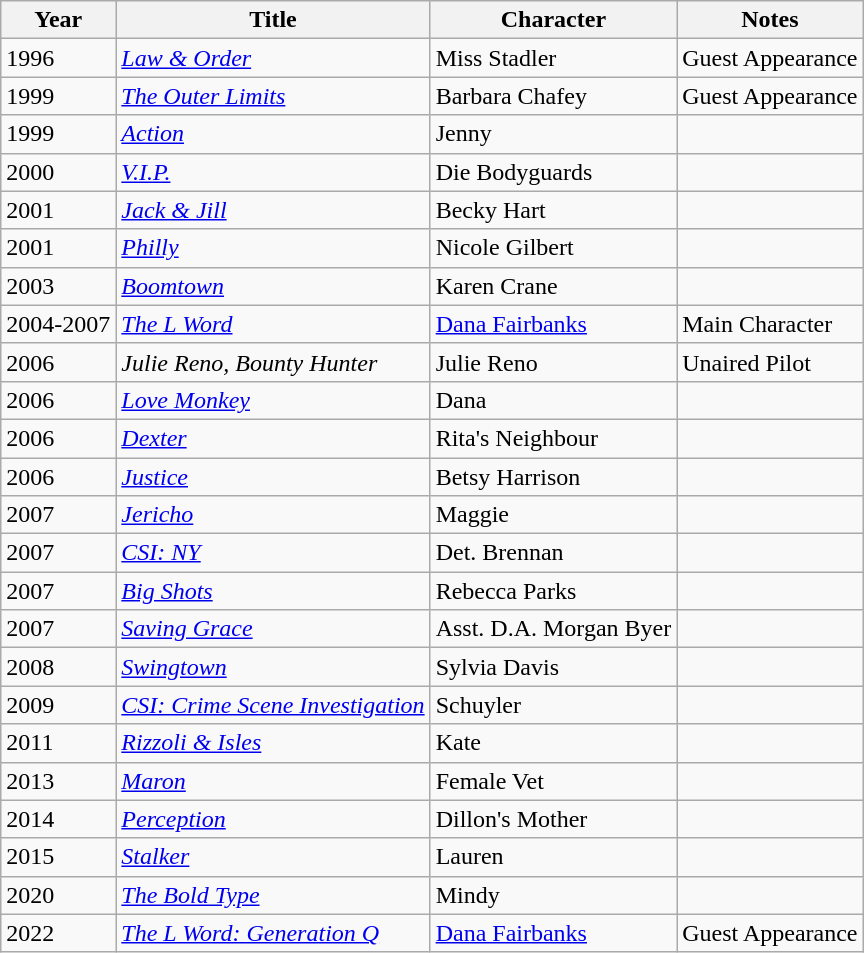<table class="wikitable">
<tr>
<th>Year</th>
<th>Title</th>
<th>Character</th>
<th>Notes</th>
</tr>
<tr>
<td>1996</td>
<td><em><a href='#'>Law & Order</a></em></td>
<td>Miss Stadler</td>
<td>Guest Appearance</td>
</tr>
<tr>
<td>1999</td>
<td><em><a href='#'>The Outer Limits</a></em></td>
<td>Barbara Chafey</td>
<td>Guest Appearance</td>
</tr>
<tr>
<td>1999</td>
<td><em><a href='#'>Action</a></em></td>
<td>Jenny</td>
<td></td>
</tr>
<tr>
<td>2000</td>
<td><em><a href='#'>V.I.P.</a></em></td>
<td>Die Bodyguards</td>
<td></td>
</tr>
<tr>
<td>2001</td>
<td><em><a href='#'>Jack & Jill</a></em></td>
<td>Becky Hart</td>
<td></td>
</tr>
<tr>
<td>2001</td>
<td><em><a href='#'>Philly</a></em></td>
<td>Nicole Gilbert</td>
<td></td>
</tr>
<tr>
<td>2003</td>
<td><em><a href='#'>Boomtown</a></em></td>
<td>Karen Crane</td>
<td></td>
</tr>
<tr>
<td>2004-2007</td>
<td><em><a href='#'>The L Word</a></em></td>
<td><a href='#'>Dana Fairbanks</a></td>
<td>Main Character</td>
</tr>
<tr>
<td>2006</td>
<td><em>Julie Reno, Bounty Hunter</em></td>
<td>Julie Reno</td>
<td>Unaired Pilot</td>
</tr>
<tr>
<td>2006</td>
<td><em><a href='#'>Love Monkey</a></em></td>
<td>Dana</td>
<td></td>
</tr>
<tr>
<td>2006</td>
<td><em><a href='#'>Dexter</a></em></td>
<td>Rita's Neighbour</td>
<td></td>
</tr>
<tr>
<td>2006</td>
<td><em><a href='#'>Justice</a></em></td>
<td>Betsy Harrison</td>
<td></td>
</tr>
<tr>
<td>2007</td>
<td><em><a href='#'>Jericho</a></em></td>
<td>Maggie</td>
<td></td>
</tr>
<tr>
<td>2007</td>
<td><em><a href='#'>CSI: NY</a></em></td>
<td>Det. Brennan</td>
<td></td>
</tr>
<tr>
<td>2007</td>
<td><em><a href='#'>Big Shots</a></em></td>
<td>Rebecca Parks</td>
<td></td>
</tr>
<tr>
<td>2007</td>
<td><em><a href='#'>Saving Grace</a></em></td>
<td>Asst. D.A. Morgan Byer</td>
<td></td>
</tr>
<tr>
<td>2008</td>
<td><em><a href='#'>Swingtown</a></em></td>
<td>Sylvia Davis</td>
<td></td>
</tr>
<tr>
<td>2009</td>
<td><em><a href='#'>CSI: Crime Scene Investigation</a></em></td>
<td>Schuyler</td>
<td></td>
</tr>
<tr>
<td>2011</td>
<td><em><a href='#'>Rizzoli & Isles</a></em></td>
<td>Kate</td>
<td></td>
</tr>
<tr>
<td>2013</td>
<td><em><a href='#'>Maron</a></em></td>
<td>Female Vet</td>
<td></td>
</tr>
<tr>
<td>2014</td>
<td><em><a href='#'>Perception</a></em></td>
<td>Dillon's Mother</td>
<td></td>
</tr>
<tr>
<td>2015</td>
<td><em><a href='#'>Stalker</a></em></td>
<td>Lauren</td>
<td></td>
</tr>
<tr>
<td>2020</td>
<td><em><a href='#'>The Bold Type</a></em></td>
<td>Mindy</td>
<td></td>
</tr>
<tr>
<td>2022</td>
<td><em><a href='#'>The L Word: Generation Q</a></em></td>
<td><a href='#'>Dana Fairbanks</a></td>
<td>Guest Appearance</td>
</tr>
</table>
